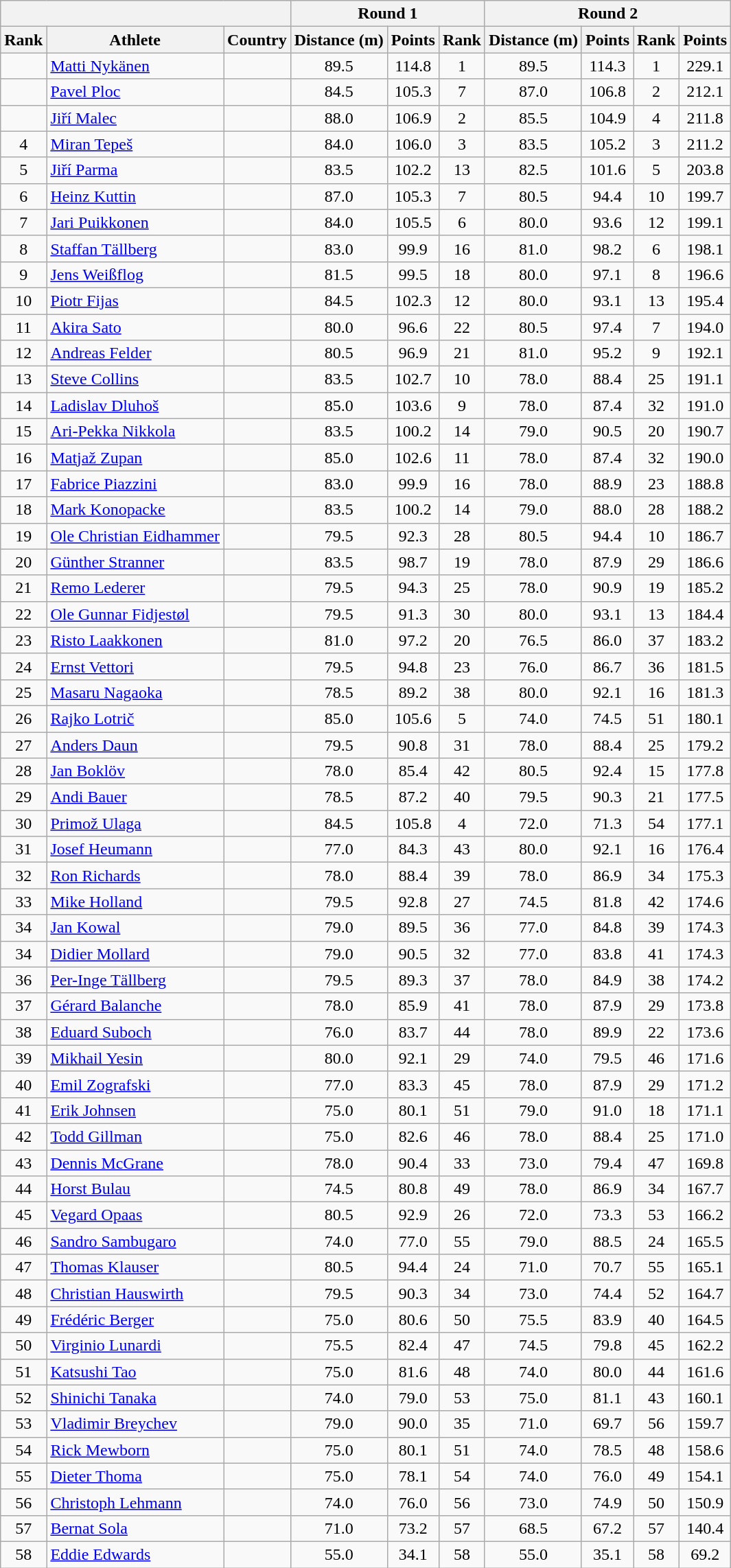<table class="wikitable sortable" style="text-align:center">
<tr>
<th colspan="3"></th>
<th colspan="3">Round 1</th>
<th colspan="4">Round 2</th>
</tr>
<tr>
<th>Rank</th>
<th>Athlete</th>
<th>Country</th>
<th>Distance (m)</th>
<th>Points</th>
<th>Rank</th>
<th>Distance (m)</th>
<th>Points</th>
<th>Rank</th>
<th>Points</th>
</tr>
<tr>
<td></td>
<td align="left"><a href='#'>Matti Nykänen</a></td>
<td align="left"></td>
<td>89.5</td>
<td>114.8</td>
<td>1</td>
<td>89.5</td>
<td>114.3</td>
<td>1</td>
<td>229.1</td>
</tr>
<tr>
<td></td>
<td align="left"><a href='#'>Pavel Ploc</a></td>
<td align="left"></td>
<td>84.5</td>
<td>105.3</td>
<td>7</td>
<td>87.0</td>
<td>106.8</td>
<td>2</td>
<td>212.1</td>
</tr>
<tr>
<td></td>
<td align="left"><a href='#'>Jiří Malec</a></td>
<td align="left"></td>
<td>88.0</td>
<td>106.9</td>
<td>2</td>
<td>85.5</td>
<td>104.9</td>
<td>4</td>
<td>211.8</td>
</tr>
<tr>
<td>4</td>
<td align="left"><a href='#'>Miran Tepeš</a></td>
<td align="left"></td>
<td>84.0</td>
<td>106.0</td>
<td>3</td>
<td>83.5</td>
<td>105.2</td>
<td>3</td>
<td>211.2</td>
</tr>
<tr>
<td>5</td>
<td align="left"><a href='#'>Jiří Parma</a></td>
<td align="left"></td>
<td>83.5</td>
<td>102.2</td>
<td>13</td>
<td>82.5</td>
<td>101.6</td>
<td>5</td>
<td>203.8</td>
</tr>
<tr>
<td>6</td>
<td align="left"><a href='#'>Heinz Kuttin</a></td>
<td align="left"></td>
<td>87.0</td>
<td>105.3</td>
<td>7</td>
<td>80.5</td>
<td>94.4</td>
<td>10</td>
<td>199.7</td>
</tr>
<tr>
<td>7</td>
<td align="left"><a href='#'>Jari Puikkonen</a></td>
<td align="left"></td>
<td>84.0</td>
<td>105.5</td>
<td>6</td>
<td>80.0</td>
<td>93.6</td>
<td>12</td>
<td>199.1</td>
</tr>
<tr>
<td>8</td>
<td align="left"><a href='#'>Staffan Tällberg</a></td>
<td align="left"></td>
<td>83.0</td>
<td>99.9</td>
<td>16</td>
<td>81.0</td>
<td>98.2</td>
<td>6</td>
<td>198.1</td>
</tr>
<tr>
<td>9</td>
<td align="left"><a href='#'>Jens Weißflog</a></td>
<td align="left"></td>
<td>81.5</td>
<td>99.5</td>
<td>18</td>
<td>80.0</td>
<td>97.1</td>
<td>8</td>
<td>196.6</td>
</tr>
<tr>
<td>10</td>
<td align="left"><a href='#'>Piotr Fijas</a></td>
<td align="left"></td>
<td>84.5</td>
<td>102.3</td>
<td>12</td>
<td>80.0</td>
<td>93.1</td>
<td>13</td>
<td>195.4</td>
</tr>
<tr>
<td>11</td>
<td align="left"><a href='#'>Akira Sato</a></td>
<td align="left"></td>
<td>80.0</td>
<td>96.6</td>
<td>22</td>
<td>80.5</td>
<td>97.4</td>
<td>7</td>
<td>194.0</td>
</tr>
<tr>
<td>12</td>
<td align="left"><a href='#'>Andreas Felder</a></td>
<td align="left"></td>
<td>80.5</td>
<td>96.9</td>
<td>21</td>
<td>81.0</td>
<td>95.2</td>
<td>9</td>
<td>192.1</td>
</tr>
<tr>
<td>13</td>
<td align="left"><a href='#'>Steve Collins</a></td>
<td align="left"></td>
<td>83.5</td>
<td>102.7</td>
<td>10</td>
<td>78.0</td>
<td>88.4</td>
<td>25</td>
<td>191.1</td>
</tr>
<tr>
<td>14</td>
<td align="left"><a href='#'>Ladislav Dluhoš</a></td>
<td align="left"></td>
<td>85.0</td>
<td>103.6</td>
<td>9</td>
<td>78.0</td>
<td>87.4</td>
<td>32</td>
<td>191.0</td>
</tr>
<tr>
<td>15</td>
<td align="left"><a href='#'>Ari-Pekka Nikkola</a></td>
<td align="left"></td>
<td>83.5</td>
<td>100.2</td>
<td>14</td>
<td>79.0</td>
<td>90.5</td>
<td>20</td>
<td>190.7</td>
</tr>
<tr>
<td>16</td>
<td align="left"><a href='#'>Matjaž Zupan</a></td>
<td align="left"></td>
<td>85.0</td>
<td>102.6</td>
<td>11</td>
<td>78.0</td>
<td>87.4</td>
<td>32</td>
<td>190.0</td>
</tr>
<tr>
<td>17</td>
<td align="left"><a href='#'>Fabrice Piazzini</a></td>
<td align="left"></td>
<td>83.0</td>
<td>99.9</td>
<td>16</td>
<td>78.0</td>
<td>88.9</td>
<td>23</td>
<td>188.8</td>
</tr>
<tr>
<td>18</td>
<td align="left"><a href='#'>Mark Konopacke</a></td>
<td align="left"></td>
<td>83.5</td>
<td>100.2</td>
<td>14</td>
<td>79.0</td>
<td>88.0</td>
<td>28</td>
<td>188.2</td>
</tr>
<tr>
<td>19</td>
<td align="left"><a href='#'>Ole Christian Eidhammer</a></td>
<td align="left"></td>
<td>79.5</td>
<td>92.3</td>
<td>28</td>
<td>80.5</td>
<td>94.4</td>
<td>10</td>
<td>186.7</td>
</tr>
<tr>
<td>20</td>
<td align="left"><a href='#'>Günther Stranner</a></td>
<td align="left"></td>
<td>83.5</td>
<td>98.7</td>
<td>19</td>
<td>78.0</td>
<td>87.9</td>
<td>29</td>
<td>186.6</td>
</tr>
<tr>
<td>21</td>
<td align="left"><a href='#'>Remo Lederer</a></td>
<td align="left"></td>
<td>79.5</td>
<td>94.3</td>
<td>25</td>
<td>78.0</td>
<td>90.9</td>
<td>19</td>
<td>185.2</td>
</tr>
<tr>
<td>22</td>
<td align="left"><a href='#'>Ole Gunnar Fidjestøl</a></td>
<td align="left"></td>
<td>79.5</td>
<td>91.3</td>
<td>30</td>
<td>80.0</td>
<td>93.1</td>
<td>13</td>
<td>184.4</td>
</tr>
<tr>
<td>23</td>
<td align="left"><a href='#'>Risto Laakkonen</a></td>
<td align="left"></td>
<td>81.0</td>
<td>97.2</td>
<td>20</td>
<td>76.5</td>
<td>86.0</td>
<td>37</td>
<td>183.2</td>
</tr>
<tr>
<td>24</td>
<td align="left"><a href='#'>Ernst Vettori</a></td>
<td align="left"></td>
<td>79.5</td>
<td>94.8</td>
<td>23</td>
<td>76.0</td>
<td>86.7</td>
<td>36</td>
<td>181.5</td>
</tr>
<tr>
<td>25</td>
<td align="left"><a href='#'>Masaru Nagaoka</a></td>
<td align="left"></td>
<td>78.5</td>
<td>89.2</td>
<td>38</td>
<td>80.0</td>
<td>92.1</td>
<td>16</td>
<td>181.3</td>
</tr>
<tr>
<td>26</td>
<td align="left"><a href='#'>Rajko Lotrič</a></td>
<td align="left"></td>
<td>85.0</td>
<td>105.6</td>
<td>5</td>
<td>74.0</td>
<td>74.5</td>
<td>51</td>
<td>180.1</td>
</tr>
<tr>
<td>27</td>
<td align="left"><a href='#'>Anders Daun</a></td>
<td align="left"></td>
<td>79.5</td>
<td>90.8</td>
<td>31</td>
<td>78.0</td>
<td>88.4</td>
<td>25</td>
<td>179.2</td>
</tr>
<tr>
<td>28</td>
<td align="left"><a href='#'>Jan Boklöv</a></td>
<td align="left"></td>
<td>78.0</td>
<td>85.4</td>
<td>42</td>
<td>80.5</td>
<td>92.4</td>
<td>15</td>
<td>177.8</td>
</tr>
<tr>
<td>29</td>
<td align="left"><a href='#'>Andi Bauer</a></td>
<td align="left"></td>
<td>78.5</td>
<td>87.2</td>
<td>40</td>
<td>79.5</td>
<td>90.3</td>
<td>21</td>
<td>177.5</td>
</tr>
<tr>
<td>30</td>
<td align="left"><a href='#'>Primož Ulaga</a></td>
<td align="left"></td>
<td>84.5</td>
<td>105.8</td>
<td>4</td>
<td>72.0</td>
<td>71.3</td>
<td>54</td>
<td>177.1</td>
</tr>
<tr>
<td>31</td>
<td align="left"><a href='#'>Josef Heumann</a></td>
<td align="left"></td>
<td>77.0</td>
<td>84.3</td>
<td>43</td>
<td>80.0</td>
<td>92.1</td>
<td>16</td>
<td>176.4</td>
</tr>
<tr>
<td>32</td>
<td align="left"><a href='#'>Ron Richards</a></td>
<td align="left"></td>
<td>78.0</td>
<td>88.4</td>
<td>39</td>
<td>78.0</td>
<td>86.9</td>
<td>34</td>
<td>175.3</td>
</tr>
<tr>
<td>33</td>
<td align="left"><a href='#'>Mike Holland</a></td>
<td align="left"></td>
<td>79.5</td>
<td>92.8</td>
<td>27</td>
<td>74.5</td>
<td>81.8</td>
<td>42</td>
<td>174.6</td>
</tr>
<tr>
<td>34</td>
<td align="left"><a href='#'>Jan Kowal</a></td>
<td align="left"></td>
<td>79.0</td>
<td>89.5</td>
<td>36</td>
<td>77.0</td>
<td>84.8</td>
<td>39</td>
<td>174.3</td>
</tr>
<tr>
<td>34</td>
<td align="left"><a href='#'>Didier Mollard</a></td>
<td align="left"></td>
<td>79.0</td>
<td>90.5</td>
<td>32</td>
<td>77.0</td>
<td>83.8</td>
<td>41</td>
<td>174.3</td>
</tr>
<tr>
<td>36</td>
<td align="left"><a href='#'>Per-Inge Tällberg</a></td>
<td align="left"></td>
<td>79.5</td>
<td>89.3</td>
<td>37</td>
<td>78.0</td>
<td>84.9</td>
<td>38</td>
<td>174.2</td>
</tr>
<tr>
<td>37</td>
<td align="left"><a href='#'>Gérard Balanche</a></td>
<td align="left"></td>
<td>78.0</td>
<td>85.9</td>
<td>41</td>
<td>78.0</td>
<td>87.9</td>
<td>29</td>
<td>173.8</td>
</tr>
<tr>
<td>38</td>
<td align="left"><a href='#'>Eduard Suboch</a></td>
<td align="left"></td>
<td>76.0</td>
<td>83.7</td>
<td>44</td>
<td>78.0</td>
<td>89.9</td>
<td>22</td>
<td>173.6</td>
</tr>
<tr>
<td>39</td>
<td align="left"><a href='#'>Mikhail Yesin</a></td>
<td align="left"></td>
<td>80.0</td>
<td>92.1</td>
<td>29</td>
<td>74.0</td>
<td>79.5</td>
<td>46</td>
<td>171.6</td>
</tr>
<tr>
<td>40</td>
<td align="left"><a href='#'>Emil Zografski</a></td>
<td align="left"></td>
<td>77.0</td>
<td>83.3</td>
<td>45</td>
<td>78.0</td>
<td>87.9</td>
<td>29</td>
<td>171.2</td>
</tr>
<tr>
<td>41</td>
<td align="left"><a href='#'>Erik Johnsen</a></td>
<td align="left"></td>
<td>75.0</td>
<td>80.1</td>
<td>51</td>
<td>79.0</td>
<td>91.0</td>
<td>18</td>
<td>171.1</td>
</tr>
<tr>
<td>42</td>
<td align="left"><a href='#'>Todd Gillman</a></td>
<td align="left"></td>
<td>75.0</td>
<td>82.6</td>
<td>46</td>
<td>78.0</td>
<td>88.4</td>
<td>25</td>
<td>171.0</td>
</tr>
<tr>
<td>43</td>
<td align="left"><a href='#'>Dennis McGrane</a></td>
<td align="left"></td>
<td>78.0</td>
<td>90.4</td>
<td>33</td>
<td>73.0</td>
<td>79.4</td>
<td>47</td>
<td>169.8</td>
</tr>
<tr>
<td>44</td>
<td align="left"><a href='#'>Horst Bulau</a></td>
<td align="left"></td>
<td>74.5</td>
<td>80.8</td>
<td>49</td>
<td>78.0</td>
<td>86.9</td>
<td>34</td>
<td>167.7</td>
</tr>
<tr>
<td>45</td>
<td align="left"><a href='#'>Vegard Opaas</a></td>
<td align="left"></td>
<td>80.5</td>
<td>92.9</td>
<td>26</td>
<td>72.0</td>
<td>73.3</td>
<td>53</td>
<td>166.2</td>
</tr>
<tr>
<td>46</td>
<td align="left"><a href='#'>Sandro Sambugaro</a></td>
<td align="left"></td>
<td>74.0</td>
<td>77.0</td>
<td>55</td>
<td>79.0</td>
<td>88.5</td>
<td>24</td>
<td>165.5</td>
</tr>
<tr>
<td>47</td>
<td align="left"><a href='#'>Thomas Klauser</a></td>
<td align="left"></td>
<td>80.5</td>
<td>94.4</td>
<td>24</td>
<td>71.0</td>
<td>70.7</td>
<td>55</td>
<td>165.1</td>
</tr>
<tr>
<td>48</td>
<td align="left"><a href='#'>Christian Hauswirth</a></td>
<td align="left"></td>
<td>79.5</td>
<td>90.3</td>
<td>34</td>
<td>73.0</td>
<td>74.4</td>
<td>52</td>
<td>164.7</td>
</tr>
<tr>
<td>49</td>
<td align="left"><a href='#'>Frédéric Berger</a></td>
<td align="left"></td>
<td>75.0</td>
<td>80.6</td>
<td>50</td>
<td>75.5</td>
<td>83.9</td>
<td>40</td>
<td>164.5</td>
</tr>
<tr>
<td>50</td>
<td align="left"><a href='#'>Virginio Lunardi</a></td>
<td align="left"></td>
<td>75.5</td>
<td>82.4</td>
<td>47</td>
<td>74.5</td>
<td>79.8</td>
<td>45</td>
<td>162.2</td>
</tr>
<tr>
<td>51</td>
<td align="left"><a href='#'>Katsushi Tao</a></td>
<td align="left"></td>
<td>75.0</td>
<td>81.6</td>
<td>48</td>
<td>74.0</td>
<td>80.0</td>
<td>44</td>
<td>161.6</td>
</tr>
<tr>
<td>52</td>
<td align="left"><a href='#'>Shinichi Tanaka</a></td>
<td align="left"></td>
<td>74.0</td>
<td>79.0</td>
<td>53</td>
<td>75.0</td>
<td>81.1</td>
<td>43</td>
<td>160.1</td>
</tr>
<tr>
<td>53</td>
<td align="left"><a href='#'>Vladimir Breychev</a></td>
<td align="left"></td>
<td>79.0</td>
<td>90.0</td>
<td>35</td>
<td>71.0</td>
<td>69.7</td>
<td>56</td>
<td>159.7</td>
</tr>
<tr>
<td>54</td>
<td align="left"><a href='#'>Rick Mewborn</a></td>
<td align="left"></td>
<td>75.0</td>
<td>80.1</td>
<td>51</td>
<td>74.0</td>
<td>78.5</td>
<td>48</td>
<td>158.6</td>
</tr>
<tr>
<td>55</td>
<td align="left"><a href='#'>Dieter Thoma</a></td>
<td align="left"></td>
<td>75.0</td>
<td>78.1</td>
<td>54</td>
<td>74.0</td>
<td>76.0</td>
<td>49</td>
<td>154.1</td>
</tr>
<tr>
<td>56</td>
<td align="left"><a href='#'>Christoph Lehmann</a></td>
<td align="left"></td>
<td>74.0</td>
<td>76.0</td>
<td>56</td>
<td>73.0</td>
<td>74.9</td>
<td>50</td>
<td>150.9</td>
</tr>
<tr>
<td>57</td>
<td align="left"><a href='#'>Bernat Sola</a></td>
<td align="left"></td>
<td>71.0</td>
<td>73.2</td>
<td>57</td>
<td>68.5</td>
<td>67.2</td>
<td>57</td>
<td>140.4</td>
</tr>
<tr>
<td>58</td>
<td align="left"><a href='#'>Eddie Edwards</a></td>
<td align="left"></td>
<td>55.0</td>
<td>34.1</td>
<td>58</td>
<td>55.0</td>
<td>35.1</td>
<td>58</td>
<td>69.2</td>
</tr>
</table>
